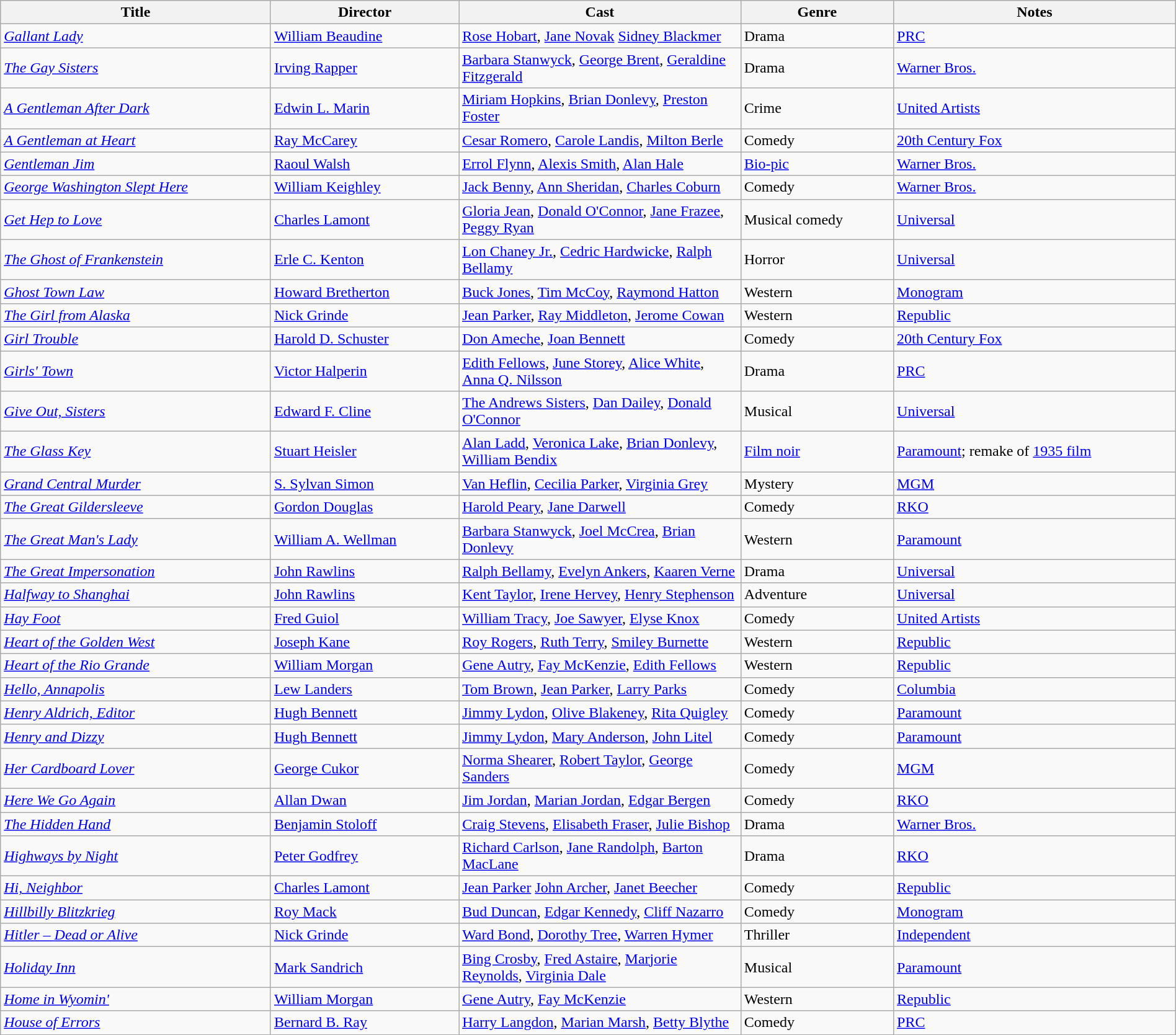<table class="wikitable" style="width:100%;">
<tr>
<th style="width:23%;">Title</th>
<th style="width:16%;">Director</th>
<th style="width:24%;">Cast</th>
<th style="width:13%;">Genre</th>
<th style="width:24%;">Notes</th>
</tr>
<tr>
<td><em><a href='#'>Gallant Lady</a></em></td>
<td><a href='#'>William Beaudine</a></td>
<td><a href='#'>Rose Hobart</a>, <a href='#'>Jane Novak</a> <a href='#'>Sidney Blackmer</a></td>
<td>Drama</td>
<td><a href='#'>PRC</a></td>
</tr>
<tr>
<td><em><a href='#'>The Gay Sisters</a></em></td>
<td><a href='#'>Irving Rapper</a></td>
<td><a href='#'>Barbara Stanwyck</a>, <a href='#'>George Brent</a>, <a href='#'>Geraldine Fitzgerald</a></td>
<td>Drama</td>
<td><a href='#'>Warner Bros.</a></td>
</tr>
<tr>
<td><em><a href='#'>A Gentleman After Dark</a></em></td>
<td><a href='#'>Edwin L. Marin</a></td>
<td><a href='#'>Miriam Hopkins</a>, <a href='#'>Brian Donlevy</a>, <a href='#'>Preston Foster</a></td>
<td>Crime</td>
<td><a href='#'>United Artists</a></td>
</tr>
<tr>
<td><em><a href='#'>A Gentleman at Heart</a></em></td>
<td><a href='#'>Ray McCarey</a></td>
<td><a href='#'>Cesar Romero</a>, <a href='#'>Carole Landis</a>, <a href='#'>Milton Berle</a></td>
<td>Comedy</td>
<td><a href='#'>20th Century Fox</a></td>
</tr>
<tr>
<td><em><a href='#'>Gentleman Jim</a></em></td>
<td><a href='#'>Raoul Walsh</a></td>
<td><a href='#'>Errol Flynn</a>, <a href='#'>Alexis Smith</a>, <a href='#'>Alan Hale</a></td>
<td><a href='#'>Bio-pic</a></td>
<td><a href='#'>Warner Bros.</a></td>
</tr>
<tr>
<td><em><a href='#'>George Washington Slept Here</a></em></td>
<td><a href='#'>William Keighley</a></td>
<td><a href='#'>Jack Benny</a>, <a href='#'>Ann Sheridan</a>, <a href='#'>Charles Coburn</a></td>
<td>Comedy</td>
<td><a href='#'>Warner Bros.</a></td>
</tr>
<tr>
<td><em><a href='#'>Get Hep to Love</a></em></td>
<td><a href='#'>Charles Lamont</a></td>
<td><a href='#'>Gloria Jean</a>, <a href='#'>Donald O'Connor</a>, <a href='#'>Jane Frazee</a>, <a href='#'>Peggy Ryan</a></td>
<td>Musical comedy</td>
<td><a href='#'>Universal</a></td>
</tr>
<tr>
<td><em><a href='#'>The Ghost of Frankenstein</a></em></td>
<td><a href='#'>Erle C. Kenton</a></td>
<td><a href='#'>Lon Chaney Jr.</a>, <a href='#'>Cedric Hardwicke</a>, <a href='#'>Ralph Bellamy</a></td>
<td>Horror</td>
<td><a href='#'>Universal</a></td>
</tr>
<tr>
<td><em><a href='#'>Ghost Town Law</a></em></td>
<td><a href='#'>Howard Bretherton</a></td>
<td><a href='#'>Buck Jones</a>, <a href='#'>Tim McCoy</a>, <a href='#'>Raymond Hatton</a></td>
<td>Western</td>
<td><a href='#'>Monogram</a></td>
</tr>
<tr>
<td><em><a href='#'>The Girl from Alaska</a></em></td>
<td><a href='#'>Nick Grinde</a></td>
<td><a href='#'>Jean Parker</a>, <a href='#'>Ray Middleton</a>, <a href='#'>Jerome Cowan</a></td>
<td>Western</td>
<td><a href='#'>Republic</a></td>
</tr>
<tr>
<td><em><a href='#'>Girl Trouble</a></em></td>
<td><a href='#'>Harold D. Schuster</a></td>
<td><a href='#'>Don Ameche</a>, <a href='#'>Joan Bennett</a></td>
<td>Comedy</td>
<td><a href='#'>20th Century Fox</a></td>
</tr>
<tr>
<td><em><a href='#'>Girls' Town</a></em></td>
<td><a href='#'>Victor Halperin</a></td>
<td><a href='#'>Edith Fellows</a>, <a href='#'>June Storey</a>, <a href='#'>Alice White</a>, <a href='#'>Anna Q. Nilsson</a></td>
<td>Drama</td>
<td><a href='#'>PRC</a></td>
</tr>
<tr>
<td><em><a href='#'>Give Out, Sisters</a></em></td>
<td><a href='#'>Edward F. Cline</a></td>
<td><a href='#'>The Andrews Sisters</a>, <a href='#'>Dan Dailey</a>, <a href='#'>Donald O'Connor</a></td>
<td>Musical</td>
<td><a href='#'>Universal</a></td>
</tr>
<tr>
<td><em><a href='#'>The Glass Key</a></em></td>
<td><a href='#'>Stuart Heisler</a></td>
<td><a href='#'>Alan Ladd</a>, <a href='#'>Veronica Lake</a>, <a href='#'>Brian Donlevy</a>, <a href='#'>William Bendix</a></td>
<td><a href='#'>Film noir</a></td>
<td><a href='#'>Paramount</a>; remake of <a href='#'>1935 film</a></td>
</tr>
<tr>
<td><em><a href='#'>Grand Central Murder</a></em></td>
<td><a href='#'>S. Sylvan Simon</a></td>
<td><a href='#'>Van Heflin</a>, <a href='#'>Cecilia Parker</a>, <a href='#'>Virginia Grey</a></td>
<td>Mystery</td>
<td><a href='#'>MGM</a></td>
</tr>
<tr>
<td><em><a href='#'>The Great Gildersleeve</a></em></td>
<td><a href='#'>Gordon Douglas</a></td>
<td><a href='#'>Harold Peary</a>, <a href='#'>Jane Darwell</a></td>
<td>Comedy</td>
<td><a href='#'>RKO</a></td>
</tr>
<tr>
<td><em><a href='#'>The Great Man's Lady</a></em></td>
<td><a href='#'>William A. Wellman</a></td>
<td><a href='#'>Barbara Stanwyck</a>, <a href='#'>Joel McCrea</a>, <a href='#'>Brian Donlevy</a></td>
<td>Western</td>
<td><a href='#'>Paramount</a></td>
</tr>
<tr>
<td><em><a href='#'>The Great Impersonation</a></em></td>
<td><a href='#'>John Rawlins</a></td>
<td><a href='#'>Ralph Bellamy</a>, <a href='#'>Evelyn Ankers</a>, <a href='#'>Kaaren Verne</a></td>
<td>Drama</td>
<td><a href='#'>Universal</a></td>
</tr>
<tr>
<td><em><a href='#'>Halfway to Shanghai</a></em></td>
<td><a href='#'>John Rawlins</a></td>
<td><a href='#'>Kent Taylor</a>, <a href='#'>Irene Hervey</a>, <a href='#'>Henry Stephenson</a></td>
<td>Adventure</td>
<td><a href='#'>Universal</a></td>
</tr>
<tr>
<td><em><a href='#'>Hay Foot</a></em></td>
<td><a href='#'>Fred Guiol</a></td>
<td><a href='#'>William Tracy</a>, <a href='#'>Joe Sawyer</a>, <a href='#'>Elyse Knox</a></td>
<td>Comedy</td>
<td><a href='#'>United Artists</a></td>
</tr>
<tr>
<td><em><a href='#'>Heart of the Golden West</a></em></td>
<td><a href='#'>Joseph Kane</a></td>
<td><a href='#'>Roy Rogers</a>, <a href='#'>Ruth Terry</a>, <a href='#'>Smiley Burnette</a></td>
<td>Western</td>
<td><a href='#'>Republic</a></td>
</tr>
<tr>
<td><em><a href='#'>Heart of the Rio Grande</a></em></td>
<td><a href='#'>William Morgan</a></td>
<td><a href='#'>Gene Autry</a>, <a href='#'>Fay McKenzie</a>, <a href='#'>Edith Fellows</a></td>
<td>Western</td>
<td><a href='#'>Republic</a></td>
</tr>
<tr>
<td><em><a href='#'>Hello, Annapolis</a></em></td>
<td><a href='#'>Lew Landers</a></td>
<td><a href='#'>Tom Brown</a>, <a href='#'>Jean Parker</a>, <a href='#'>Larry Parks</a></td>
<td>Comedy</td>
<td><a href='#'>Columbia</a></td>
</tr>
<tr>
<td><em><a href='#'>Henry Aldrich, Editor</a></em></td>
<td><a href='#'>Hugh Bennett</a></td>
<td><a href='#'>Jimmy Lydon</a>, <a href='#'>Olive Blakeney</a>, <a href='#'>Rita Quigley</a></td>
<td>Comedy</td>
<td><a href='#'>Paramount</a></td>
</tr>
<tr>
<td><em><a href='#'>Henry and Dizzy</a></em></td>
<td><a href='#'>Hugh Bennett</a></td>
<td><a href='#'>Jimmy Lydon</a>, <a href='#'>Mary Anderson</a>, <a href='#'>John Litel</a></td>
<td>Comedy</td>
<td><a href='#'>Paramount</a></td>
</tr>
<tr>
<td><em><a href='#'>Her Cardboard Lover</a></em></td>
<td><a href='#'>George Cukor</a></td>
<td><a href='#'>Norma Shearer</a>, <a href='#'>Robert Taylor</a>, <a href='#'>George Sanders</a></td>
<td>Comedy</td>
<td><a href='#'>MGM</a></td>
</tr>
<tr>
<td><em><a href='#'>Here We Go Again</a></em></td>
<td><a href='#'>Allan Dwan</a></td>
<td><a href='#'>Jim Jordan</a>, <a href='#'>Marian Jordan</a>, <a href='#'>Edgar Bergen</a></td>
<td>Comedy</td>
<td><a href='#'>RKO</a></td>
</tr>
<tr>
<td><em><a href='#'>The Hidden Hand</a></em></td>
<td><a href='#'>Benjamin Stoloff</a></td>
<td><a href='#'>Craig Stevens</a>, <a href='#'>Elisabeth Fraser</a>, <a href='#'>Julie Bishop</a></td>
<td>Drama</td>
<td><a href='#'>Warner Bros.</a></td>
</tr>
<tr>
<td><em><a href='#'>Highways by Night</a></em></td>
<td><a href='#'>Peter Godfrey</a></td>
<td><a href='#'>Richard Carlson</a>, <a href='#'>Jane Randolph</a>, <a href='#'>Barton MacLane</a></td>
<td>Drama</td>
<td><a href='#'>RKO</a></td>
</tr>
<tr>
<td><em><a href='#'>Hi, Neighbor</a></em></td>
<td><a href='#'>Charles Lamont</a></td>
<td><a href='#'>Jean Parker</a> <a href='#'>John Archer</a>, <a href='#'>Janet Beecher</a></td>
<td>Comedy</td>
<td><a href='#'>Republic</a></td>
</tr>
<tr>
<td><em><a href='#'>Hillbilly Blitzkrieg</a></em></td>
<td><a href='#'>Roy Mack</a></td>
<td><a href='#'>Bud Duncan</a>, <a href='#'>Edgar Kennedy</a>, <a href='#'>Cliff Nazarro</a></td>
<td>Comedy</td>
<td><a href='#'>Monogram</a></td>
</tr>
<tr>
<td><em><a href='#'>Hitler – Dead or Alive</a></em></td>
<td><a href='#'>Nick Grinde</a></td>
<td><a href='#'>Ward Bond</a>, <a href='#'>Dorothy Tree</a>, <a href='#'>Warren Hymer</a></td>
<td>Thriller</td>
<td><a href='#'>Independent</a></td>
</tr>
<tr>
<td><em><a href='#'>Holiday Inn</a></em></td>
<td><a href='#'>Mark Sandrich</a></td>
<td><a href='#'>Bing Crosby</a>, <a href='#'>Fred Astaire</a>, <a href='#'>Marjorie Reynolds</a>, <a href='#'>Virginia Dale</a></td>
<td>Musical</td>
<td><a href='#'>Paramount</a></td>
</tr>
<tr>
<td><em><a href='#'>Home in Wyomin'</a></em></td>
<td><a href='#'>William Morgan</a></td>
<td><a href='#'>Gene Autry</a>, <a href='#'>Fay McKenzie</a></td>
<td>Western</td>
<td><a href='#'>Republic</a></td>
</tr>
<tr>
<td><em><a href='#'>House of Errors</a></em></td>
<td><a href='#'>Bernard B. Ray</a></td>
<td><a href='#'>Harry Langdon</a>, <a href='#'>Marian Marsh</a>, <a href='#'>Betty Blythe</a></td>
<td>Comedy</td>
<td><a href='#'>PRC</a></td>
</tr>
</table>
